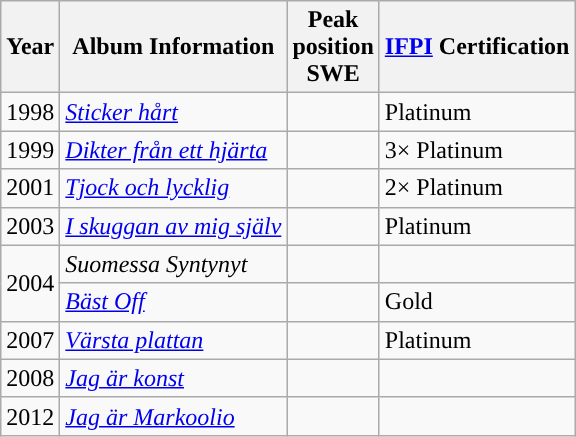<table class="wikitable">
<tr>
<th>Year</th>
<th align="left">Album Information</th>
<th>Peak<br>position<br>SWE</th>
<th><a href='#'>IFPI</a> Certification</th>
</tr>
<tr>
<td>1998</td>
<td align="left"><em><a href='#'>Sticker hårt</a></em></td>
<td></td>
<td>Platinum</td>
</tr>
<tr>
<td>1999</td>
<td align="left"><em><a href='#'>Dikter från ett hjärta</a></em></td>
<td></td>
<td>3× Platinum</td>
</tr>
<tr>
<td>2001</td>
<td align="left"><em><a href='#'>Tjock och lycklig</a></em></td>
<td></td>
<td>2× Platinum</td>
</tr>
<tr>
<td>2003</td>
<td align="left"><em><a href='#'>I skuggan av mig själv</a></em></td>
<td></td>
<td>Platinum</td>
</tr>
<tr>
<td rowspan=2>2004</td>
<td align="left"><em>Suomessa Syntynyt</em></td>
<td></td>
<td></td>
</tr>
<tr>
<td align="left"><em><a href='#'>Bäst Off</a></em></td>
<td></td>
<td>Gold</td>
</tr>
<tr>
<td>2007</td>
<td align="left"><em><a href='#'>Värsta plattan</a></em></td>
<td></td>
<td>Platinum</td>
</tr>
<tr>
<td>2008</td>
<td align="left"><em><a href='#'>Jag är konst</a></em></td>
<td></td>
<td></td>
</tr>
<tr>
<td>2012</td>
<td align="left"><em><a href='#'>Jag är Markoolio</a></em></td>
<td></td>
<td></td>
</tr>
</table>
